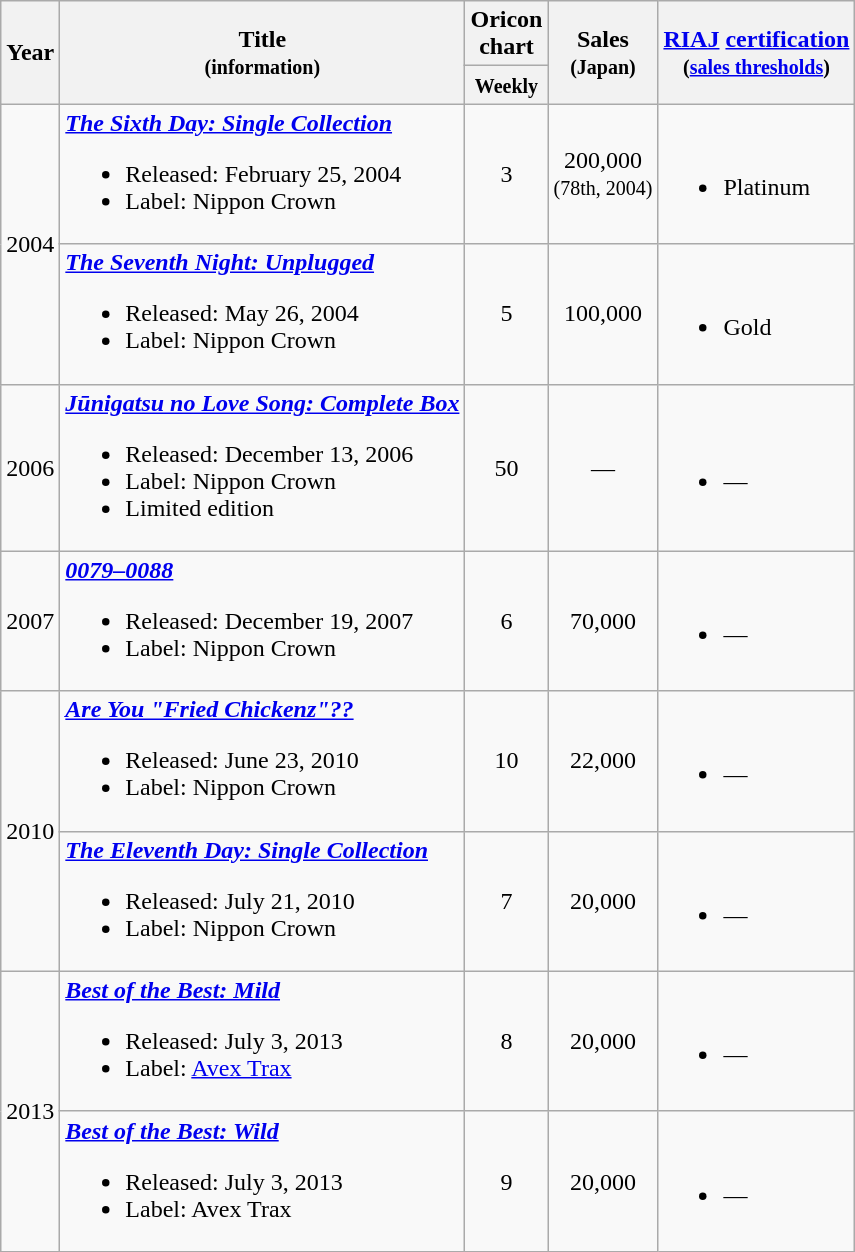<table class="wikitable">
<tr>
<th rowspan="2">Year</th>
<th rowspan="2">Title<br><small>(information)</small><br></th>
<th>Oricon chart<br></th>
<th rowspan="2">Sales<br><small>(Japan)</small><br></th>
<th rowspan="2"><a href='#'>RIAJ</a> <a href='#'>certification</a><br><small>(<a href='#'>sales thresholds</a>)</small></th>
</tr>
<tr>
<th style="width:30px;"><small>Weekly</small></th>
</tr>
<tr>
<td rowspan="2">2004</td>
<td><strong><em><a href='#'>The Sixth Day: Single Collection</a></em></strong><br><ul><li>Released: February 25, 2004</li><li>Label: Nippon Crown</li></ul></td>
<td style="text-align:center;">3</td>
<td style="text-align:center;">200,000<br><small>(78th, 2004)</small><br></td>
<td><br><ul><li>Platinum</li></ul></td>
</tr>
<tr>
<td><strong><em><a href='#'>The Seventh Night: Unplugged</a></em></strong><br><ul><li>Released: May 26, 2004</li><li>Label: Nippon Crown</li></ul></td>
<td style="text-align:center;">5</td>
<td style="text-align:center;">100,000</td>
<td><br><ul><li>Gold</li></ul></td>
</tr>
<tr>
<td>2006</td>
<td><strong><em><a href='#'>Jūnigatsu no Love Song: Complete Box</a></em></strong><br><ul><li>Released: December 13, 2006</li><li>Label: Nippon Crown</li><li>Limited edition</li></ul></td>
<td style="text-align:center;">50</td>
<td style="text-align:center;">—</td>
<td><br><ul><li>—</li></ul></td>
</tr>
<tr>
<td>2007</td>
<td><strong><em><a href='#'>0079–0088</a></em></strong><br><ul><li>Released: December 19, 2007</li><li>Label: Nippon Crown</li></ul></td>
<td style="text-align:center;">6</td>
<td style="text-align:center;">70,000</td>
<td><br><ul><li>—</li></ul></td>
</tr>
<tr>
<td rowspan="2">2010</td>
<td><strong><em><a href='#'>Are You "Fried Chickenz"??</a></em></strong><br><ul><li>Released: June 23, 2010</li><li>Label: Nippon Crown</li></ul></td>
<td style="text-align:center;">10</td>
<td style="text-align:center;">22,000</td>
<td><br><ul><li>—</li></ul></td>
</tr>
<tr>
<td><strong><em><a href='#'>The Eleventh Day: Single Collection</a></em></strong><br><ul><li>Released: July 21, 2010</li><li>Label: Nippon Crown</li></ul></td>
<td style="text-align:center;">7</td>
<td style="text-align:center;">20,000</td>
<td><br><ul><li>—</li></ul></td>
</tr>
<tr>
<td rowspan="2">2013</td>
<td><strong><em><a href='#'>Best of the Best: Mild</a></em></strong><br><ul><li>Released: July 3, 2013</li><li>Label: <a href='#'>Avex Trax</a></li></ul></td>
<td style="text-align:center;">8</td>
<td style="text-align:center;">20,000</td>
<td><br><ul><li>—</li></ul></td>
</tr>
<tr>
<td><strong><em><a href='#'>Best of the Best: Wild</a></em></strong><br><ul><li>Released: July 3, 2013</li><li>Label: Avex Trax</li></ul></td>
<td style="text-align:center;">9</td>
<td style="text-align:center;">20,000</td>
<td><br><ul><li>—</li></ul></td>
</tr>
</table>
